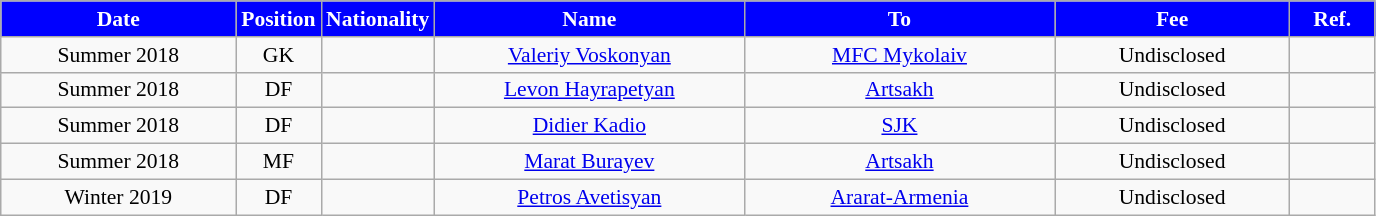<table class="wikitable"  style="text-align:center; font-size:90%; ">
<tr>
<th style="background:#0000FF; color:white; width:150px;">Date</th>
<th style="background:#0000FF; color:white; width:50px;">Position</th>
<th style="background:#0000FF; color:white; width:50px;">Nationality</th>
<th style="background:#0000FF; color:white; width:200px;">Name</th>
<th style="background:#0000FF; color:white; width:200px;">To</th>
<th style="background:#0000FF; color:white; width:150px;">Fee</th>
<th style="background:#0000FF; color:white; width:50px;">Ref.</th>
</tr>
<tr>
<td>Summer 2018</td>
<td>GK</td>
<td></td>
<td><a href='#'>Valeriy Voskonyan</a></td>
<td><a href='#'>MFC Mykolaiv</a></td>
<td>Undisclosed</td>
<td></td>
</tr>
<tr>
<td>Summer 2018</td>
<td>DF</td>
<td></td>
<td><a href='#'>Levon Hayrapetyan</a></td>
<td><a href='#'>Artsakh</a></td>
<td>Undisclosed</td>
<td></td>
</tr>
<tr>
<td>Summer 2018</td>
<td>DF</td>
<td></td>
<td><a href='#'>Didier Kadio</a></td>
<td><a href='#'>SJK</a></td>
<td>Undisclosed</td>
<td></td>
</tr>
<tr>
<td>Summer 2018</td>
<td>MF</td>
<td></td>
<td><a href='#'>Marat Burayev</a></td>
<td><a href='#'>Artsakh</a></td>
<td>Undisclosed</td>
<td></td>
</tr>
<tr>
<td>Winter 2019</td>
<td>DF</td>
<td></td>
<td><a href='#'>Petros Avetisyan</a></td>
<td><a href='#'>Ararat-Armenia</a></td>
<td>Undisclosed</td>
<td></td>
</tr>
</table>
